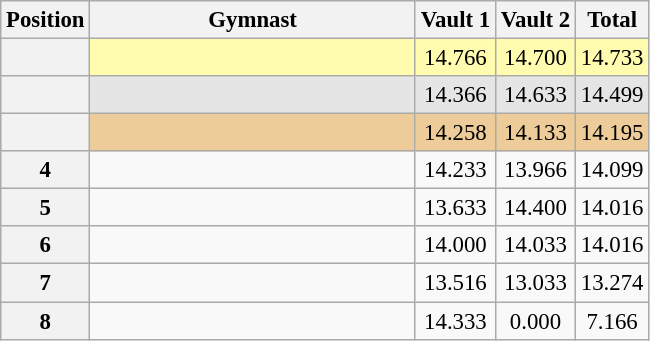<table class="wikitable sortable" style="text-align:center; font-size:95%">
<tr>
<th scope=col>Position</th>
<th scope=col width="210">Gymnast</th>
<th scope=col>Vault 1</th>
<th scope=col>Vault 2</th>
<th scope=col>Total</th>
</tr>
<tr bgcolor=fffcaf>
<th scope=row></th>
<td align="left"></td>
<td>14.766</td>
<td>14.700</td>
<td>14.733</td>
</tr>
<tr bgcolor=e5e5e5>
<th scope=row></th>
<td align="left"></td>
<td>14.366</td>
<td>14.633</td>
<td>14.499</td>
</tr>
<tr bgcolor=eecc99>
<th scope=row></th>
<td align="left"></td>
<td>14.258</td>
<td>14.133</td>
<td>14.195</td>
</tr>
<tr>
<th scope=row>4</th>
<td align="left"></td>
<td>14.233</td>
<td>13.966</td>
<td>14.099</td>
</tr>
<tr>
<th scope=row>5</th>
<td align="left"></td>
<td>13.633</td>
<td>14.400</td>
<td>14.016</td>
</tr>
<tr>
<th scope=row>6</th>
<td align="left"></td>
<td>14.000</td>
<td>14.033</td>
<td>14.016</td>
</tr>
<tr>
<th scope=row>7</th>
<td align="left"></td>
<td>13.516</td>
<td>13.033</td>
<td>13.274</td>
</tr>
<tr>
<th scope=row>8</th>
<td align="left"></td>
<td>14.333</td>
<td>0.000</td>
<td>7.166</td>
</tr>
</table>
